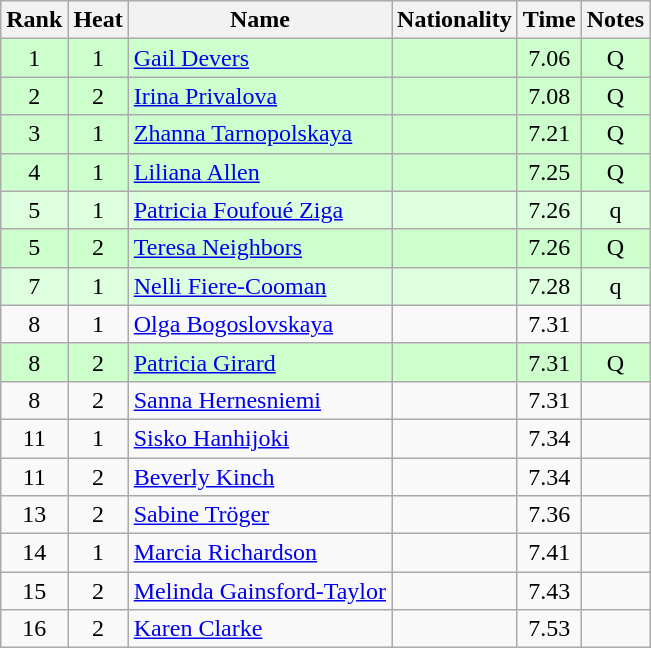<table class="wikitable sortable" style="text-align:center">
<tr>
<th>Rank</th>
<th>Heat</th>
<th>Name</th>
<th>Nationality</th>
<th>Time</th>
<th>Notes</th>
</tr>
<tr bgcolor=ccffcc>
<td>1</td>
<td>1</td>
<td align="left"><a href='#'>Gail Devers</a></td>
<td align=left></td>
<td>7.06</td>
<td>Q</td>
</tr>
<tr bgcolor=ccffcc>
<td>2</td>
<td>2</td>
<td align="left"><a href='#'>Irina Privalova</a></td>
<td align=left></td>
<td>7.08</td>
<td>Q</td>
</tr>
<tr bgcolor=ccffcc>
<td>3</td>
<td>1</td>
<td align="left"><a href='#'>Zhanna Tarnopolskaya</a></td>
<td align=left></td>
<td>7.21</td>
<td>Q</td>
</tr>
<tr bgcolor=ccffcc>
<td>4</td>
<td>1</td>
<td align="left"><a href='#'>Liliana Allen</a></td>
<td align=left></td>
<td>7.25</td>
<td>Q</td>
</tr>
<tr bgcolor=ddffdd>
<td>5</td>
<td>1</td>
<td align="left"><a href='#'>Patricia Foufoué Ziga</a></td>
<td align=left></td>
<td>7.26</td>
<td>q</td>
</tr>
<tr bgcolor=ccffcc>
<td>5</td>
<td>2</td>
<td align="left"><a href='#'>Teresa Neighbors</a></td>
<td align=left></td>
<td>7.26</td>
<td>Q</td>
</tr>
<tr bgcolor=ddffdd>
<td>7</td>
<td>1</td>
<td align="left"><a href='#'>Nelli Fiere-Cooman</a></td>
<td align=left></td>
<td>7.28</td>
<td>q</td>
</tr>
<tr>
<td>8</td>
<td>1</td>
<td align="left"><a href='#'>Olga Bogoslovskaya</a></td>
<td align=left></td>
<td>7.31</td>
<td></td>
</tr>
<tr bgcolor=ccffcc>
<td>8</td>
<td>2</td>
<td align="left"><a href='#'>Patricia Girard</a></td>
<td align=left></td>
<td>7.31</td>
<td>Q</td>
</tr>
<tr>
<td>8</td>
<td>2</td>
<td align="left"><a href='#'>Sanna Hernesniemi</a></td>
<td align=left></td>
<td>7.31</td>
<td></td>
</tr>
<tr>
<td>11</td>
<td>1</td>
<td align="left"><a href='#'>Sisko Hanhijoki</a></td>
<td align=left></td>
<td>7.34</td>
<td></td>
</tr>
<tr>
<td>11</td>
<td>2</td>
<td align="left"><a href='#'>Beverly Kinch</a></td>
<td align=left></td>
<td>7.34</td>
<td></td>
</tr>
<tr>
<td>13</td>
<td>2</td>
<td align="left"><a href='#'>Sabine Tröger</a></td>
<td align=left></td>
<td>7.36</td>
<td></td>
</tr>
<tr>
<td>14</td>
<td>1</td>
<td align="left"><a href='#'>Marcia Richardson</a></td>
<td align=left></td>
<td>7.41</td>
<td></td>
</tr>
<tr>
<td>15</td>
<td>2</td>
<td align="left"><a href='#'>Melinda Gainsford-Taylor</a></td>
<td align=left></td>
<td>7.43</td>
<td></td>
</tr>
<tr>
<td>16</td>
<td>2</td>
<td align="left"><a href='#'>Karen Clarke</a></td>
<td align=left></td>
<td>7.53</td>
<td></td>
</tr>
</table>
